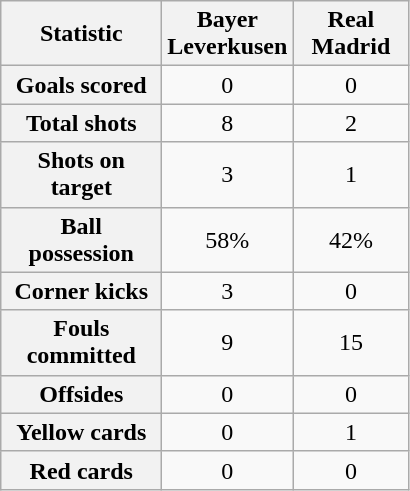<table class="wikitable plainrowheaders" style="text-align:center">
<tr>
<th scope="col" style="width:100px">Statistic</th>
<th scope="col" style="width:70px">Bayer Leverkusen</th>
<th scope="col" style="width:70px">Real Madrid</th>
</tr>
<tr>
<th scope=row>Goals scored</th>
<td>0</td>
<td>0</td>
</tr>
<tr>
<th scope=row>Total shots</th>
<td>8</td>
<td>2</td>
</tr>
<tr>
<th scope=row>Shots on target</th>
<td>3</td>
<td>1</td>
</tr>
<tr>
<th scope=row>Ball possession</th>
<td>58%</td>
<td>42%</td>
</tr>
<tr>
<th scope=row>Corner kicks</th>
<td>3</td>
<td>0</td>
</tr>
<tr>
<th scope=row>Fouls committed</th>
<td>9</td>
<td>15</td>
</tr>
<tr>
<th scope=row>Offsides</th>
<td>0</td>
<td>0</td>
</tr>
<tr>
<th scope=row>Yellow cards</th>
<td>0</td>
<td>1</td>
</tr>
<tr>
<th scope=row>Red cards</th>
<td>0</td>
<td>0</td>
</tr>
</table>
